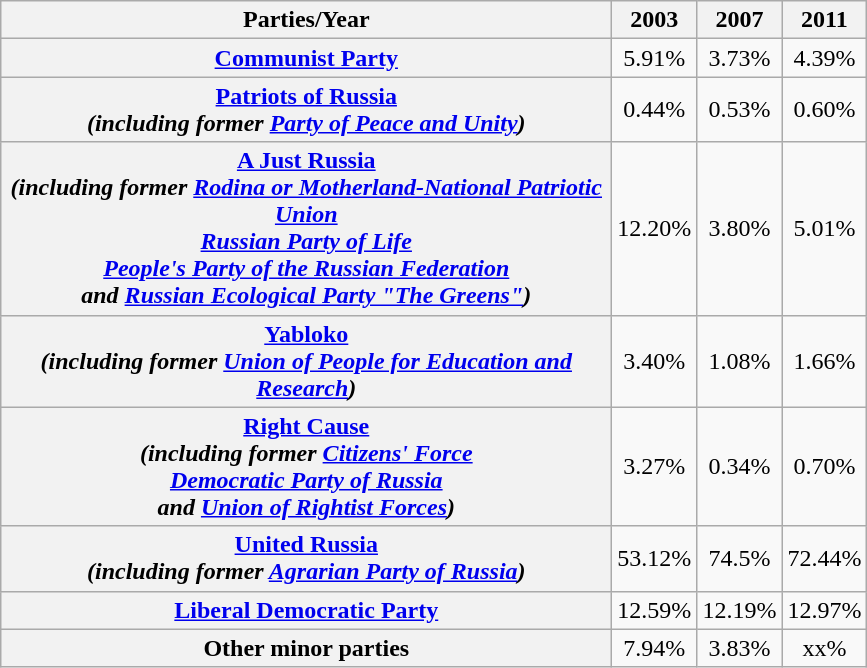<table class="wikitable">
<tr style="text-align:center;">
<th scope="col" style="width:300pt;">Parties/Year</th>
<th>2003</th>
<th>2007</th>
<th>2011</th>
</tr>
<tr style="text-align:center;">
<th><a href='#'>Communist Party</a></th>
<td>5.91%</td>
<td>3.73%</td>
<td>4.39%</td>
</tr>
<tr style="text-align:center;">
<th><a href='#'>Patriots of Russia</a><br><em>(including former <a href='#'>Party of Peace and Unity</a>)</em></th>
<td>0.44%</td>
<td>0.53%</td>
<td>0.60%</td>
</tr>
<tr style="text-align:center;">
<th><a href='#'>A Just Russia</a><br><em>(including former <a href='#'>Rodina or Motherland-National Patriotic Union</a><br><a href='#'>Russian Party of Life</a><br><a href='#'>People's Party of the Russian Federation</a><br>and <a href='#'>Russian Ecological Party "The Greens"</a>)</em></th>
<td>12.20%</td>
<td>3.80%</td>
<td>5.01%</td>
</tr>
<tr style="text-align:center;">
<th><a href='#'>Yabloko</a><br><em>(including former <a href='#'>Union of People for Education and Research</a>)</em></th>
<td>3.40%</td>
<td>1.08%</td>
<td>1.66%</td>
</tr>
<tr style="text-align:center;">
<th><a href='#'>Right Cause</a><br><em>(including former <a href='#'>Citizens' Force</a><br><a href='#'>Democratic Party of Russia</a><br>and <a href='#'>Union of Rightist Forces</a>)</em></th>
<td>3.27%</td>
<td>0.34%</td>
<td>0.70%</td>
</tr>
<tr style="text-align:center;">
<th><a href='#'>United Russia</a><br><em>(including former <a href='#'>Agrarian Party of Russia</a>)</em></th>
<td>53.12%</td>
<td>74.5%</td>
<td>72.44%</td>
</tr>
<tr style="text-align:center;">
<th><a href='#'>Liberal Democratic Party</a></th>
<td>12.59%</td>
<td>12.19%</td>
<td>12.97%</td>
</tr>
<tr style="text-align:center;">
<th>Other minor parties</th>
<td>7.94%</td>
<td>3.83%</td>
<td>xx%</td>
</tr>
</table>
